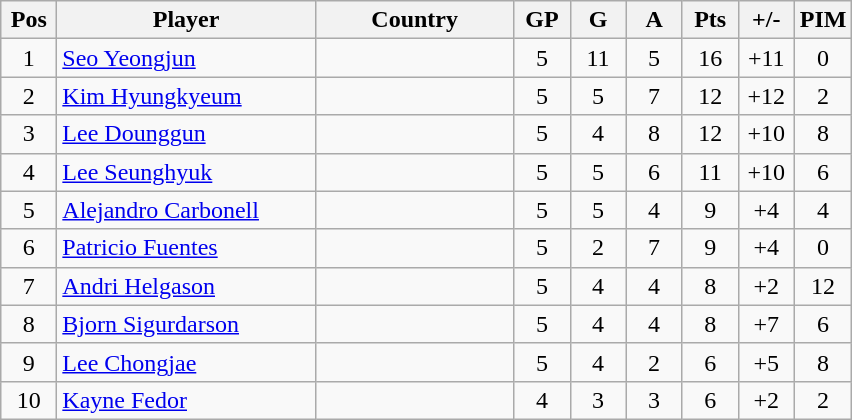<table class="wikitable sortable" style="text-align: center;">
<tr>
<th width=30>Pos</th>
<th width=165>Player</th>
<th width=125>Country</th>
<th width=30>GP</th>
<th width=30>G</th>
<th width=30>A</th>
<th width=30>Pts</th>
<th width=30>+/-</th>
<th width=30>PIM</th>
</tr>
<tr>
<td>1</td>
<td align=left><a href='#'>Seo Yeongjun</a></td>
<td align=left></td>
<td>5</td>
<td>11</td>
<td>5</td>
<td>16</td>
<td>+11</td>
<td>0</td>
</tr>
<tr>
<td>2</td>
<td align=left><a href='#'>Kim Hyungkyeum</a></td>
<td align=left></td>
<td>5</td>
<td>5</td>
<td>7</td>
<td>12</td>
<td>+12</td>
<td>2</td>
</tr>
<tr>
<td>3</td>
<td align=left><a href='#'>Lee Dounggun</a></td>
<td align=left></td>
<td>5</td>
<td>4</td>
<td>8</td>
<td>12</td>
<td>+10</td>
<td>8</td>
</tr>
<tr>
<td>4</td>
<td align=left><a href='#'>Lee Seunghyuk</a></td>
<td align=left></td>
<td>5</td>
<td>5</td>
<td>6</td>
<td>11</td>
<td>+10</td>
<td>6</td>
</tr>
<tr>
<td>5</td>
<td align=left><a href='#'>Alejandro Carbonell</a></td>
<td align=left></td>
<td>5</td>
<td>5</td>
<td>4</td>
<td>9</td>
<td>+4</td>
<td>4</td>
</tr>
<tr>
<td>6</td>
<td align=left><a href='#'>Patricio Fuentes</a></td>
<td align=left></td>
<td>5</td>
<td>2</td>
<td>7</td>
<td>9</td>
<td>+4</td>
<td>0</td>
</tr>
<tr>
<td>7</td>
<td align=left><a href='#'>Andri Helgason</a></td>
<td align=left></td>
<td>5</td>
<td>4</td>
<td>4</td>
<td>8</td>
<td>+2</td>
<td>12</td>
</tr>
<tr>
<td>8</td>
<td align=left><a href='#'>Bjorn Sigurdarson</a></td>
<td align=left></td>
<td>5</td>
<td>4</td>
<td>4</td>
<td>8</td>
<td>+7</td>
<td>6</td>
</tr>
<tr>
<td>9</td>
<td align=left><a href='#'>Lee Chongjae</a></td>
<td align=left></td>
<td>5</td>
<td>4</td>
<td>2</td>
<td>6</td>
<td>+5</td>
<td>8</td>
</tr>
<tr>
<td>10</td>
<td align=left><a href='#'>Kayne Fedor</a></td>
<td align=left></td>
<td>4</td>
<td>3</td>
<td>3</td>
<td>6</td>
<td>+2</td>
<td>2</td>
</tr>
</table>
